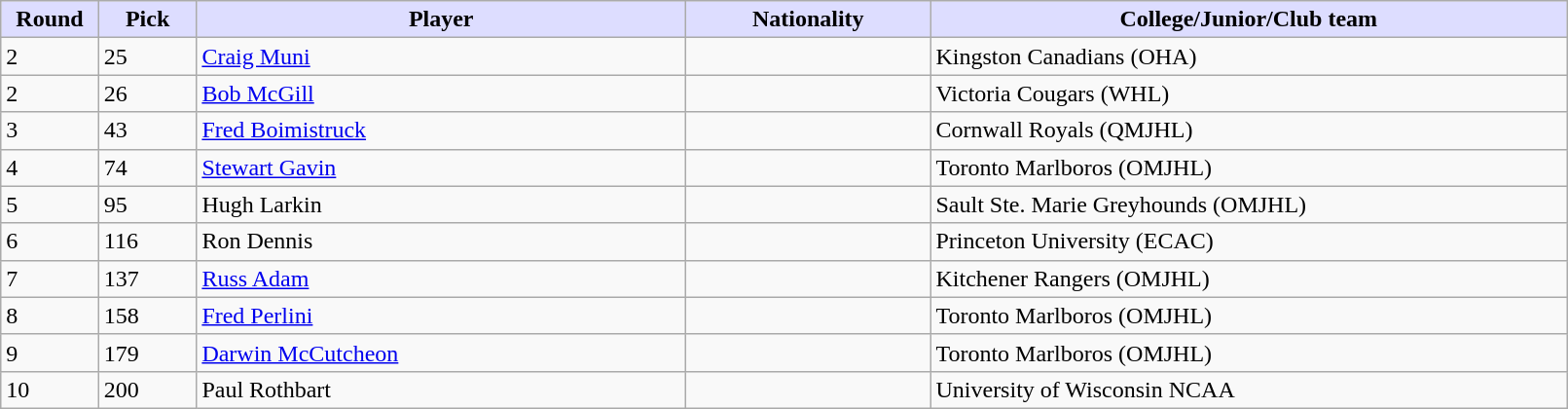<table class="wikitable">
<tr>
<th style="background:#ddf; width:5%;">Round</th>
<th style="background:#ddf; width:5%;">Pick</th>
<th style="background:#ddf; width:25%;">Player</th>
<th style="background:#ddf; width:12.5%;">Nationality</th>
<th style="background:#ddf; width:32.5%;">College/Junior/Club team</th>
</tr>
<tr>
<td>2</td>
<td>25</td>
<td><a href='#'>Craig Muni</a></td>
<td></td>
<td>Kingston Canadians (OHA)</td>
</tr>
<tr>
<td>2</td>
<td>26</td>
<td><a href='#'>Bob McGill</a></td>
<td></td>
<td>Victoria Cougars (WHL)</td>
</tr>
<tr>
<td>3</td>
<td>43</td>
<td><a href='#'>Fred Boimistruck</a></td>
<td></td>
<td>Cornwall Royals (QMJHL)</td>
</tr>
<tr>
<td>4</td>
<td>74</td>
<td><a href='#'>Stewart Gavin</a></td>
<td></td>
<td>Toronto Marlboros (OMJHL)</td>
</tr>
<tr>
<td>5</td>
<td>95</td>
<td>Hugh Larkin</td>
<td></td>
<td>Sault Ste. Marie Greyhounds (OMJHL)</td>
</tr>
<tr>
<td>6</td>
<td>116</td>
<td>Ron Dennis</td>
<td></td>
<td>Princeton University (ECAC)</td>
</tr>
<tr>
<td>7</td>
<td>137</td>
<td><a href='#'>Russ Adam</a></td>
<td></td>
<td>Kitchener Rangers (OMJHL)</td>
</tr>
<tr>
<td>8</td>
<td>158</td>
<td><a href='#'>Fred Perlini</a></td>
<td></td>
<td>Toronto Marlboros (OMJHL)</td>
</tr>
<tr>
<td>9</td>
<td>179</td>
<td><a href='#'>Darwin McCutcheon</a></td>
<td></td>
<td>Toronto Marlboros (OMJHL)</td>
</tr>
<tr>
<td>10</td>
<td>200</td>
<td [>Paul Rothbart</td>
<td></td>
<td>University of Wisconsin NCAA</td>
</tr>
</table>
